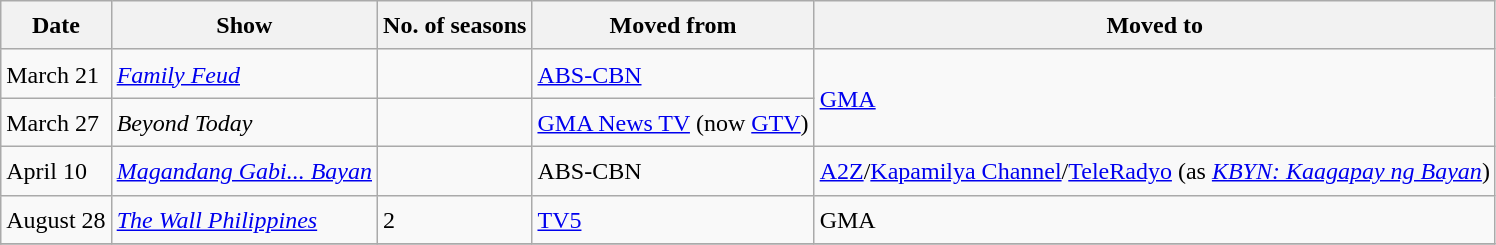<table class="wikitable" style="text-align:left; line-height:25px; width:auto;">
<tr>
<th>Date</th>
<th>Show</th>
<th>No. of seasons</th>
<th>Moved from</th>
<th>Moved to</th>
</tr>
<tr>
<td>March 21</td>
<td><em><a href='#'>Family Feud</a></em></td>
<td></td>
<td><a href='#'>ABS-CBN</a></td>
<td rowspan="2"><a href='#'>GMA</a></td>
</tr>
<tr>
<td>March 27</td>
<td><em>Beyond Today</em></td>
<td></td>
<td><a href='#'>GMA News TV</a> (now <a href='#'>GTV</a>)</td>
</tr>
<tr>
<td>April 10</td>
<td><em><a href='#'>Magandang Gabi... Bayan</a></em></td>
<td></td>
<td>ABS-CBN</td>
<td><a href='#'>A2Z</a>/<a href='#'>Kapamilya Channel</a>/<a href='#'>TeleRadyo</a> (as <em><a href='#'>KBYN: Kaagapay ng Bayan</a></em>)</td>
</tr>
<tr>
<td>August 28</td>
<td><em><a href='#'>The Wall Philippines</a></em></td>
<td>2</td>
<td><a href='#'>TV5</a></td>
<td>GMA</td>
</tr>
<tr>
</tr>
</table>
